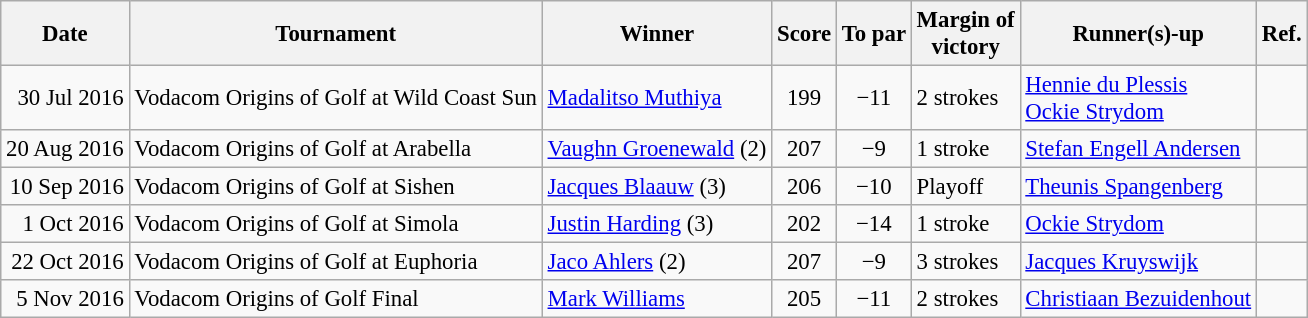<table class=wikitable style="font-size:95%">
<tr>
<th>Date</th>
<th>Tournament</th>
<th>Winner</th>
<th>Score</th>
<th>To par</th>
<th>Margin of<br>victory</th>
<th>Runner(s)-up</th>
<th>Ref.</th>
</tr>
<tr>
<td align=right>30 Jul 2016</td>
<td>Vodacom Origins of Golf at Wild Coast Sun</td>
<td> <a href='#'>Madalitso Muthiya</a></td>
<td align=center>199</td>
<td align=center>−11</td>
<td>2 strokes</td>
<td> <a href='#'>Hennie du Plessis</a><br> <a href='#'>Ockie Strydom</a></td>
<td></td>
</tr>
<tr>
<td align=right>20 Aug 2016</td>
<td>Vodacom Origins of Golf at Arabella</td>
<td> <a href='#'>Vaughn Groenewald</a> (2)</td>
<td align=center>207</td>
<td align=center>−9</td>
<td>1 stroke</td>
<td> <a href='#'>Stefan Engell Andersen</a></td>
<td></td>
</tr>
<tr>
<td align=right>10 Sep 2016</td>
<td>Vodacom Origins of Golf at Sishen</td>
<td> <a href='#'>Jacques Blaauw</a> (3)</td>
<td align=center>206</td>
<td align=center>−10</td>
<td>Playoff</td>
<td> <a href='#'>Theunis Spangenberg</a></td>
<td></td>
</tr>
<tr>
<td align=right>1 Oct 2016</td>
<td>Vodacom Origins of Golf at Simola</td>
<td> <a href='#'>Justin Harding</a> (3)</td>
<td align=center>202</td>
<td align=center>−14</td>
<td>1 stroke</td>
<td> <a href='#'>Ockie Strydom</a></td>
<td></td>
</tr>
<tr>
<td align=right>22 Oct 2016</td>
<td>Vodacom Origins of Golf at Euphoria</td>
<td> <a href='#'>Jaco Ahlers</a> (2)</td>
<td align=center>207</td>
<td align=center>−9</td>
<td>3 strokes</td>
<td> <a href='#'>Jacques Kruyswijk</a></td>
<td></td>
</tr>
<tr>
<td align=right>5 Nov 2016</td>
<td>Vodacom Origins of Golf Final</td>
<td> <a href='#'>Mark Williams</a></td>
<td align=center>205</td>
<td align=center>−11</td>
<td>2 strokes</td>
<td> <a href='#'>Christiaan Bezuidenhout</a></td>
<td></td>
</tr>
</table>
